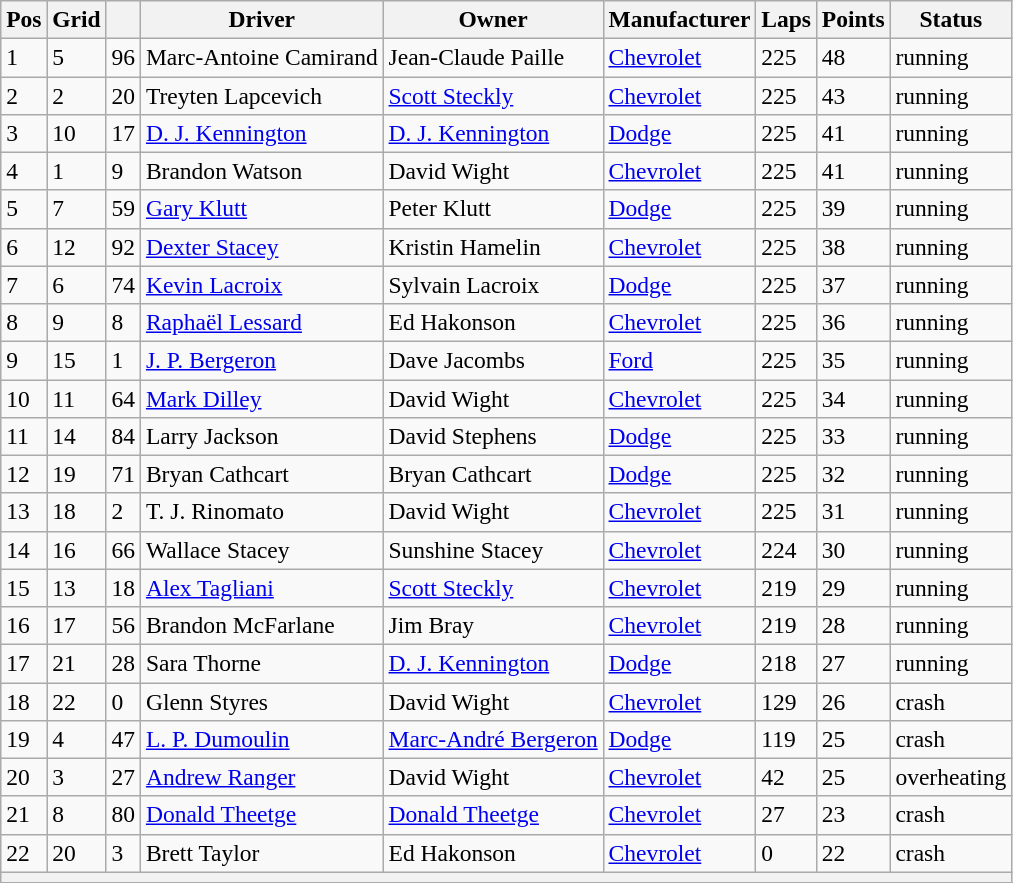<table class="wikitable" style="font-size:98%">
<tr>
<th>Pos</th>
<th>Grid</th>
<th></th>
<th>Driver</th>
<th>Owner</th>
<th>Manufacturer</th>
<th>Laps</th>
<th>Points</th>
<th>Status</th>
</tr>
<tr>
<td>1</td>
<td>5</td>
<td>96</td>
<td>Marc-Antoine Camirand</td>
<td>Jean-Claude Paille</td>
<td><a href='#'>Chevrolet</a></td>
<td>225</td>
<td>48</td>
<td>running</td>
</tr>
<tr>
<td>2</td>
<td>2</td>
<td>20</td>
<td>Treyten Lapcevich</td>
<td><a href='#'>Scott Steckly</a></td>
<td><a href='#'>Chevrolet</a></td>
<td>225</td>
<td>43</td>
<td>running</td>
</tr>
<tr>
<td>3</td>
<td>10</td>
<td>17</td>
<td><a href='#'>D. J. Kennington</a></td>
<td><a href='#'>D. J. Kennington</a></td>
<td><a href='#'>Dodge</a></td>
<td>225</td>
<td>41</td>
<td>running</td>
</tr>
<tr>
<td>4</td>
<td>1</td>
<td>9</td>
<td>Brandon Watson</td>
<td>David Wight</td>
<td><a href='#'>Chevrolet</a></td>
<td>225</td>
<td>41</td>
<td>running</td>
</tr>
<tr>
<td>5</td>
<td>7</td>
<td>59</td>
<td><a href='#'>Gary Klutt</a></td>
<td>Peter Klutt</td>
<td><a href='#'>Dodge</a></td>
<td>225</td>
<td>39</td>
<td>running</td>
</tr>
<tr>
<td>6</td>
<td>12</td>
<td>92</td>
<td><a href='#'>Dexter Stacey</a></td>
<td>Kristin Hamelin</td>
<td><a href='#'>Chevrolet</a></td>
<td>225</td>
<td>38</td>
<td>running</td>
</tr>
<tr>
<td>7</td>
<td>6</td>
<td>74</td>
<td><a href='#'>Kevin Lacroix</a></td>
<td>Sylvain Lacroix</td>
<td><a href='#'>Dodge</a></td>
<td>225</td>
<td>37</td>
<td>running</td>
</tr>
<tr>
<td>8</td>
<td>9</td>
<td>8</td>
<td><a href='#'>Raphaël Lessard</a></td>
<td>Ed Hakonson</td>
<td><a href='#'>Chevrolet</a></td>
<td>225</td>
<td>36</td>
<td>running</td>
</tr>
<tr>
<td>9</td>
<td>15</td>
<td>1</td>
<td><a href='#'>J. P. Bergeron</a></td>
<td>Dave Jacombs</td>
<td><a href='#'>Ford</a></td>
<td>225</td>
<td>35</td>
<td>running</td>
</tr>
<tr>
<td>10</td>
<td>11</td>
<td>64</td>
<td><a href='#'>Mark Dilley</a></td>
<td>David Wight</td>
<td><a href='#'>Chevrolet</a></td>
<td>225</td>
<td>34</td>
<td>running</td>
</tr>
<tr>
<td>11</td>
<td>14</td>
<td>84</td>
<td>Larry Jackson</td>
<td>David Stephens</td>
<td><a href='#'>Dodge</a></td>
<td>225</td>
<td>33</td>
<td>running</td>
</tr>
<tr>
<td>12</td>
<td>19</td>
<td>71</td>
<td>Bryan Cathcart</td>
<td>Bryan Cathcart</td>
<td><a href='#'>Dodge</a></td>
<td>225</td>
<td>32</td>
<td>running</td>
</tr>
<tr>
<td>13</td>
<td>18</td>
<td>2</td>
<td>T. J. Rinomato</td>
<td>David Wight</td>
<td><a href='#'>Chevrolet</a></td>
<td>225</td>
<td>31</td>
<td>running</td>
</tr>
<tr>
<td>14</td>
<td>16</td>
<td>66</td>
<td>Wallace Stacey</td>
<td>Sunshine Stacey</td>
<td><a href='#'>Chevrolet</a></td>
<td>224</td>
<td>30</td>
<td>running</td>
</tr>
<tr>
<td>15</td>
<td>13</td>
<td>18</td>
<td><a href='#'>Alex Tagliani</a></td>
<td><a href='#'>Scott Steckly</a></td>
<td><a href='#'>Chevrolet</a></td>
<td>219</td>
<td>29</td>
<td>running</td>
</tr>
<tr>
<td>16</td>
<td>17</td>
<td>56</td>
<td>Brandon McFarlane</td>
<td>Jim Bray</td>
<td><a href='#'>Chevrolet</a></td>
<td>219</td>
<td>28</td>
<td>running</td>
</tr>
<tr>
<td>17</td>
<td>21</td>
<td>28</td>
<td>Sara Thorne</td>
<td><a href='#'>D. J. Kennington</a></td>
<td><a href='#'>Dodge</a></td>
<td>218</td>
<td>27</td>
<td>running</td>
</tr>
<tr>
<td>18</td>
<td>22</td>
<td>0</td>
<td>Glenn Styres</td>
<td>David Wight</td>
<td><a href='#'>Chevrolet</a></td>
<td>129</td>
<td>26</td>
<td>crash</td>
</tr>
<tr>
<td>19</td>
<td>4</td>
<td>47</td>
<td><a href='#'>L. P. Dumoulin</a></td>
<td><a href='#'>Marc-André Bergeron</a></td>
<td><a href='#'>Dodge</a></td>
<td>119</td>
<td>25</td>
<td>crash</td>
</tr>
<tr>
<td>20</td>
<td>3</td>
<td>27</td>
<td><a href='#'>Andrew Ranger</a></td>
<td>David Wight</td>
<td><a href='#'>Chevrolet</a></td>
<td>42</td>
<td>25</td>
<td>overheating</td>
</tr>
<tr>
<td>21</td>
<td>8</td>
<td>80</td>
<td><a href='#'>Donald Theetge</a></td>
<td><a href='#'>Donald Theetge</a></td>
<td><a href='#'>Chevrolet</a></td>
<td>27</td>
<td>23</td>
<td>crash</td>
</tr>
<tr>
<td>22</td>
<td>20</td>
<td>3</td>
<td>Brett Taylor</td>
<td>Ed Hakonson</td>
<td><a href='#'>Chevrolet</a></td>
<td>0</td>
<td>22</td>
<td>crash</td>
</tr>
<tr>
<th colspan="9"></th>
</tr>
<tr>
</tr>
</table>
